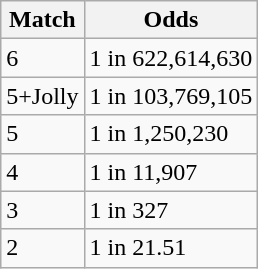<table class="wikitable">
<tr>
<th>Match</th>
<th>Odds</th>
</tr>
<tr>
<td>6</td>
<td>1 in 622,614,630</td>
</tr>
<tr>
<td>5+Jolly</td>
<td>1 in 103,769,105</td>
</tr>
<tr>
<td>5</td>
<td>1 in 1,250,230</td>
</tr>
<tr>
<td>4</td>
<td>1 in 11,907</td>
</tr>
<tr>
<td>3</td>
<td>1 in 327</td>
</tr>
<tr>
<td>2</td>
<td>1 in 21.51</td>
</tr>
</table>
